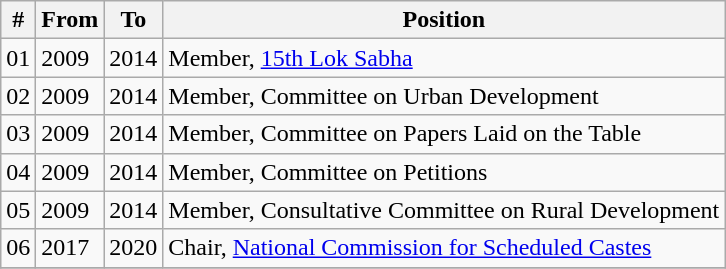<table class="wikitable sortable">
<tr>
<th>#</th>
<th>From</th>
<th>To</th>
<th>Position</th>
</tr>
<tr>
<td>01</td>
<td>2009</td>
<td>2014</td>
<td>Member, <a href='#'>15th Lok Sabha</a></td>
</tr>
<tr>
<td>02</td>
<td>2009</td>
<td>2014</td>
<td>Member, Committee on Urban Development</td>
</tr>
<tr>
<td>03</td>
<td>2009</td>
<td>2014</td>
<td>Member, Committee on Papers Laid on the Table</td>
</tr>
<tr>
<td>04</td>
<td>2009</td>
<td>2014</td>
<td>Member, Committee on Petitions</td>
</tr>
<tr>
<td>05</td>
<td>2009</td>
<td>2014</td>
<td>Member, Consultative Committee on Rural Development</td>
</tr>
<tr>
<td>06</td>
<td>2017</td>
<td>2020</td>
<td>Chair, <a href='#'>National Commission for Scheduled Castes</a></td>
</tr>
<tr>
</tr>
</table>
